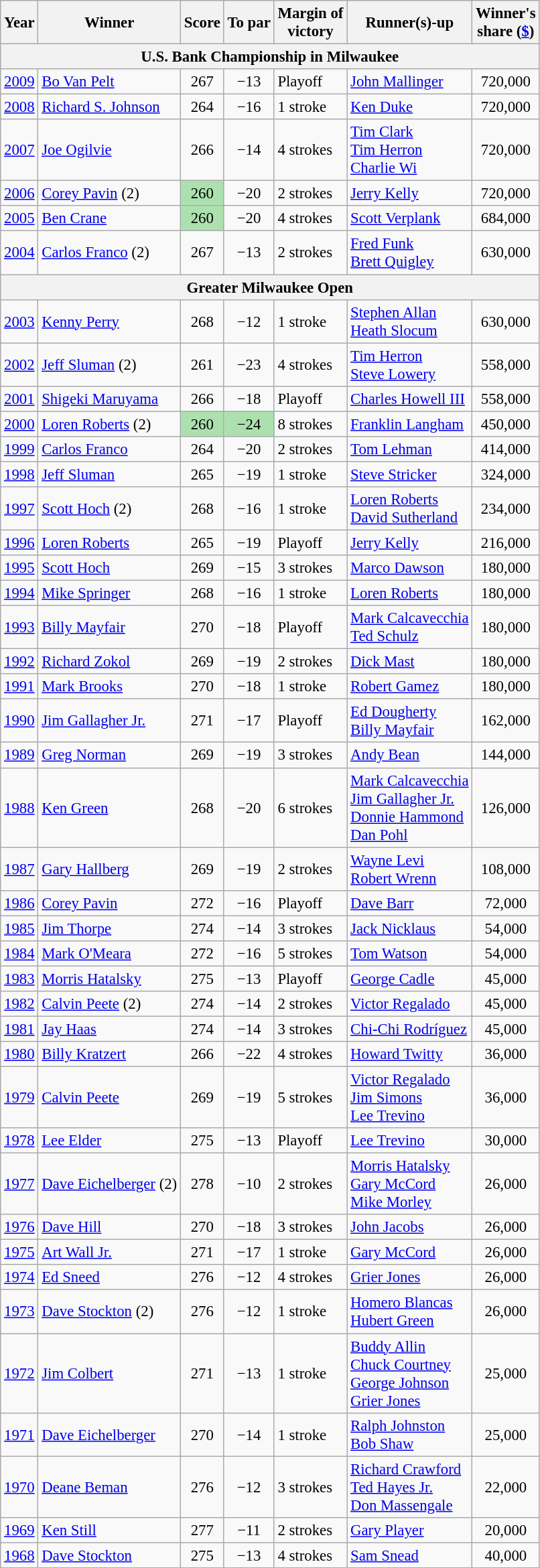<table class=wikitable style="font-size:95%">
<tr>
<th>Year</th>
<th>Winner</th>
<th>Score</th>
<th>To par</th>
<th>Margin of<br>victory</th>
<th>Runner(s)-up</th>
<th>Winner's<br>share (<a href='#'>$</a>)</th>
</tr>
<tr>
<th colspan=8>U.S. Bank Championship in Milwaukee</th>
</tr>
<tr>
<td><a href='#'>2009</a></td>
<td> <a href='#'>Bo Van Pelt</a></td>
<td align=center>267</td>
<td align=center>−13</td>
<td>Playoff</td>
<td> <a href='#'>John Mallinger</a></td>
<td align=center>720,000</td>
</tr>
<tr>
<td><a href='#'>2008</a></td>
<td> <a href='#'>Richard S. Johnson</a></td>
<td align=center>264</td>
<td align=center>−16</td>
<td>1 stroke</td>
<td> <a href='#'>Ken Duke</a></td>
<td align=center>720,000</td>
</tr>
<tr>
<td><a href='#'>2007</a></td>
<td> <a href='#'>Joe Ogilvie</a></td>
<td align=center>266</td>
<td align=center>−14</td>
<td>4 strokes</td>
<td> <a href='#'>Tim Clark</a><br> <a href='#'>Tim Herron</a><br> <a href='#'>Charlie Wi</a></td>
<td align=center>720,000</td>
</tr>
<tr>
<td><a href='#'>2006</a></td>
<td> <a href='#'>Corey Pavin</a> (2)</td>
<td style="text-align: center; background: #ACE1AF">260</td>
<td align=center>−20</td>
<td>2 strokes</td>
<td> <a href='#'>Jerry Kelly</a></td>
<td align=center>720,000</td>
</tr>
<tr>
<td><a href='#'>2005</a></td>
<td> <a href='#'>Ben Crane</a></td>
<td style="text-align: center; background: #ACE1AF">260</td>
<td align=center>−20</td>
<td>4 strokes</td>
<td> <a href='#'>Scott Verplank</a></td>
<td align=center>684,000</td>
</tr>
<tr>
<td><a href='#'>2004</a></td>
<td> <a href='#'>Carlos Franco</a> (2)</td>
<td align=center>267</td>
<td align=center>−13</td>
<td>2 strokes</td>
<td> <a href='#'>Fred Funk</a><br> <a href='#'>Brett Quigley</a></td>
<td align=center>630,000</td>
</tr>
<tr>
<th colspan=8>Greater Milwaukee Open</th>
</tr>
<tr>
<td><a href='#'>2003</a></td>
<td> <a href='#'>Kenny Perry</a></td>
<td align=center>268</td>
<td align=center>−12</td>
<td>1 stroke</td>
<td> <a href='#'>Stephen Allan</a><br> <a href='#'>Heath Slocum</a></td>
<td align=center>630,000</td>
</tr>
<tr>
<td><a href='#'>2002</a></td>
<td> <a href='#'>Jeff Sluman</a> (2)</td>
<td align=center>261</td>
<td align=center>−23</td>
<td>4 strokes</td>
<td> <a href='#'>Tim Herron</a><br> <a href='#'>Steve Lowery</a></td>
<td align=center>558,000</td>
</tr>
<tr>
<td><a href='#'>2001</a></td>
<td> <a href='#'>Shigeki Maruyama</a></td>
<td align=center>266</td>
<td align=center>−18</td>
<td>Playoff</td>
<td> <a href='#'>Charles Howell III</a></td>
<td align=center>558,000</td>
</tr>
<tr>
<td><a href='#'>2000</a></td>
<td> <a href='#'>Loren Roberts</a> (2)</td>
<td style="text-align: center; background: #ACE1AF">260</td>
<td style="text-align: center; background: #ACE1AF">−24</td>
<td>8 strokes</td>
<td> <a href='#'>Franklin Langham</a></td>
<td align=center>450,000</td>
</tr>
<tr>
<td><a href='#'>1999</a></td>
<td> <a href='#'>Carlos Franco</a></td>
<td align=center>264</td>
<td align=center>−20</td>
<td>2 strokes</td>
<td> <a href='#'>Tom Lehman</a></td>
<td align=center>414,000</td>
</tr>
<tr>
<td><a href='#'>1998</a></td>
<td> <a href='#'>Jeff Sluman</a></td>
<td align=center>265</td>
<td align=center>−19</td>
<td>1 stroke</td>
<td> <a href='#'>Steve Stricker</a></td>
<td align=center>324,000</td>
</tr>
<tr>
<td><a href='#'>1997</a></td>
<td> <a href='#'>Scott Hoch</a> (2)</td>
<td align=center>268</td>
<td align=center>−16</td>
<td>1 stroke</td>
<td> <a href='#'>Loren Roberts</a><br> <a href='#'>David Sutherland</a></td>
<td align=center>234,000</td>
</tr>
<tr>
<td><a href='#'>1996</a></td>
<td> <a href='#'>Loren Roberts</a></td>
<td align=center>265</td>
<td align=center>−19</td>
<td>Playoff</td>
<td> <a href='#'>Jerry Kelly</a></td>
<td align=center>216,000</td>
</tr>
<tr>
<td><a href='#'>1995</a></td>
<td> <a href='#'>Scott Hoch</a></td>
<td align=center>269</td>
<td align=center>−15</td>
<td>3 strokes</td>
<td> <a href='#'>Marco Dawson</a></td>
<td align=center>180,000</td>
</tr>
<tr>
<td><a href='#'>1994</a></td>
<td> <a href='#'>Mike Springer</a></td>
<td align=center>268</td>
<td align=center>−16</td>
<td>1 stroke</td>
<td> <a href='#'>Loren Roberts</a></td>
<td align=center>180,000</td>
</tr>
<tr>
<td><a href='#'>1993</a></td>
<td> <a href='#'>Billy Mayfair</a></td>
<td align=center>270</td>
<td align=center>−18</td>
<td>Playoff</td>
<td> <a href='#'>Mark Calcavecchia</a><br> <a href='#'>Ted Schulz</a></td>
<td align=center>180,000</td>
</tr>
<tr>
<td><a href='#'>1992</a></td>
<td> <a href='#'>Richard Zokol</a></td>
<td align=center>269</td>
<td align=center>−19</td>
<td>2 strokes</td>
<td> <a href='#'>Dick Mast</a></td>
<td align=center>180,000</td>
</tr>
<tr>
<td><a href='#'>1991</a></td>
<td> <a href='#'>Mark Brooks</a></td>
<td align=center>270</td>
<td align=center>−18</td>
<td>1 stroke</td>
<td> <a href='#'>Robert Gamez</a></td>
<td align=center>180,000</td>
</tr>
<tr>
<td><a href='#'>1990</a></td>
<td> <a href='#'>Jim Gallagher Jr.</a></td>
<td align=center>271</td>
<td align=center>−17</td>
<td>Playoff</td>
<td> <a href='#'>Ed Dougherty</a><br> <a href='#'>Billy Mayfair</a></td>
<td align=center>162,000</td>
</tr>
<tr>
<td><a href='#'>1989</a></td>
<td> <a href='#'>Greg Norman</a></td>
<td align=center>269</td>
<td align=center>−19</td>
<td>3 strokes</td>
<td> <a href='#'>Andy Bean</a></td>
<td align=center>144,000</td>
</tr>
<tr>
<td><a href='#'>1988</a></td>
<td> <a href='#'>Ken Green</a></td>
<td align=center>268</td>
<td align=center>−20</td>
<td>6 strokes</td>
<td> <a href='#'>Mark Calcavecchia</a><br> <a href='#'>Jim Gallagher Jr.</a><br> <a href='#'>Donnie Hammond</a><br> <a href='#'>Dan Pohl</a></td>
<td align=center>126,000</td>
</tr>
<tr>
<td><a href='#'>1987</a></td>
<td> <a href='#'>Gary Hallberg</a></td>
<td align=center>269</td>
<td align=center>−19</td>
<td>2 strokes</td>
<td> <a href='#'>Wayne Levi</a><br> <a href='#'>Robert Wrenn</a></td>
<td align=center>108,000</td>
</tr>
<tr>
<td><a href='#'>1986</a></td>
<td> <a href='#'>Corey Pavin</a></td>
<td align=center>272</td>
<td align=center>−16</td>
<td>Playoff</td>
<td> <a href='#'>Dave Barr</a></td>
<td align=center>72,000</td>
</tr>
<tr>
<td><a href='#'>1985</a></td>
<td> <a href='#'>Jim Thorpe</a></td>
<td align=center>274</td>
<td align=center>−14</td>
<td>3 strokes</td>
<td> <a href='#'>Jack Nicklaus</a></td>
<td align=center>54,000</td>
</tr>
<tr>
<td><a href='#'>1984</a></td>
<td> <a href='#'>Mark O'Meara</a></td>
<td align=center>272</td>
<td align=center>−16</td>
<td>5 strokes</td>
<td> <a href='#'>Tom Watson</a></td>
<td align=center>54,000</td>
</tr>
<tr>
<td><a href='#'>1983</a></td>
<td> <a href='#'>Morris Hatalsky</a></td>
<td align=center>275</td>
<td align=center>−13</td>
<td>Playoff</td>
<td> <a href='#'>George Cadle</a></td>
<td align=center>45,000</td>
</tr>
<tr>
<td><a href='#'>1982</a></td>
<td> <a href='#'>Calvin Peete</a> (2)</td>
<td align=center>274</td>
<td align=center>−14</td>
<td>2 strokes</td>
<td> <a href='#'>Victor Regalado</a></td>
<td align=center>45,000</td>
</tr>
<tr>
<td><a href='#'>1981</a></td>
<td> <a href='#'>Jay Haas</a></td>
<td align=center>274</td>
<td align=center>−14</td>
<td>3 strokes</td>
<td> <a href='#'>Chi-Chi Rodríguez</a></td>
<td align=center>45,000</td>
</tr>
<tr>
<td><a href='#'>1980</a></td>
<td> <a href='#'>Billy Kratzert</a></td>
<td align=center>266</td>
<td align=center>−22</td>
<td>4 strokes</td>
<td> <a href='#'>Howard Twitty</a></td>
<td align=center>36,000</td>
</tr>
<tr>
<td><a href='#'>1979</a></td>
<td> <a href='#'>Calvin Peete</a></td>
<td align=center>269</td>
<td align=center>−19</td>
<td>5 strokes</td>
<td> <a href='#'>Victor Regalado</a><br> <a href='#'>Jim Simons</a><br> <a href='#'>Lee Trevino</a></td>
<td align=center>36,000</td>
</tr>
<tr>
<td><a href='#'>1978</a></td>
<td> <a href='#'>Lee Elder</a></td>
<td align=center>275</td>
<td align=center>−13</td>
<td>Playoff</td>
<td> <a href='#'>Lee Trevino</a></td>
<td align=center>30,000</td>
</tr>
<tr>
<td><a href='#'>1977</a></td>
<td> <a href='#'>Dave Eichelberger</a> (2)</td>
<td align=center>278</td>
<td align=center>−10</td>
<td>2 strokes</td>
<td> <a href='#'>Morris Hatalsky</a><br> <a href='#'>Gary McCord</a><br> <a href='#'>Mike Morley</a></td>
<td align=center>26,000</td>
</tr>
<tr>
<td><a href='#'>1976</a></td>
<td> <a href='#'>Dave Hill</a></td>
<td align=center>270</td>
<td align=center>−18</td>
<td>3 strokes</td>
<td> <a href='#'>John Jacobs</a></td>
<td align=center>26,000</td>
</tr>
<tr>
<td><a href='#'>1975</a></td>
<td> <a href='#'>Art Wall Jr.</a></td>
<td align=center>271</td>
<td align=center>−17</td>
<td>1 stroke</td>
<td> <a href='#'>Gary McCord</a></td>
<td align=center>26,000</td>
</tr>
<tr>
<td><a href='#'>1974</a></td>
<td> <a href='#'>Ed Sneed</a></td>
<td align=center>276</td>
<td align=center>−12</td>
<td>4 strokes</td>
<td> <a href='#'>Grier Jones</a></td>
<td align=center>26,000</td>
</tr>
<tr>
<td><a href='#'>1973</a></td>
<td> <a href='#'>Dave Stockton</a> (2)</td>
<td align=center>276</td>
<td align=center>−12</td>
<td>1 stroke</td>
<td> <a href='#'>Homero Blancas</a><br> <a href='#'>Hubert Green</a></td>
<td align=center>26,000</td>
</tr>
<tr>
<td><a href='#'>1972</a></td>
<td> <a href='#'>Jim Colbert</a></td>
<td align=center>271</td>
<td align=center>−13</td>
<td>1 stroke</td>
<td> <a href='#'>Buddy Allin</a><br> <a href='#'>Chuck Courtney</a><br> <a href='#'>George Johnson</a><br> <a href='#'>Grier Jones</a></td>
<td align=center>25,000</td>
</tr>
<tr>
<td><a href='#'>1971</a></td>
<td> <a href='#'>Dave Eichelberger</a></td>
<td align=center>270</td>
<td align=center>−14</td>
<td>1 stroke</td>
<td> <a href='#'>Ralph Johnston</a><br> <a href='#'>Bob Shaw</a></td>
<td align=center>25,000</td>
</tr>
<tr>
<td><a href='#'>1970</a></td>
<td> <a href='#'>Deane Beman</a></td>
<td align=center>276</td>
<td align=center>−12</td>
<td>3 strokes</td>
<td> <a href='#'>Richard Crawford</a><br> <a href='#'>Ted Hayes Jr.</a><br> <a href='#'>Don Massengale</a></td>
<td align=center>22,000</td>
</tr>
<tr>
<td><a href='#'>1969</a></td>
<td> <a href='#'>Ken Still</a></td>
<td align=center>277</td>
<td align=center>−11</td>
<td>2 strokes</td>
<td> <a href='#'>Gary Player</a></td>
<td align=center>20,000</td>
</tr>
<tr>
<td><a href='#'>1968</a></td>
<td> <a href='#'>Dave Stockton</a></td>
<td align=center>275</td>
<td align=center>−13</td>
<td>4 strokes</td>
<td> <a href='#'>Sam Snead</a></td>
<td align=center>40,000</td>
</tr>
</table>
